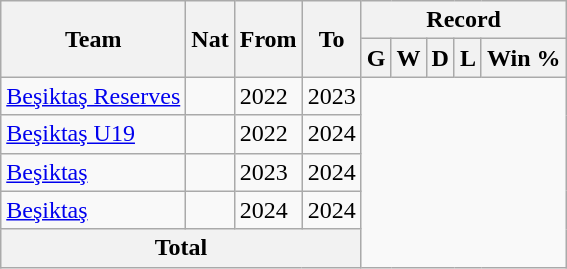<table class="wikitable" style="text-align:centre">
<tr>
<th rowspan=2>Team</th>
<th rowspan=2>Nat</th>
<th rowspan=2>From</th>
<th rowspan=2>To</th>
<th colspan=8>Record</th>
</tr>
<tr>
<th>G</th>
<th>W</th>
<th>D</th>
<th>L</th>
<th>Win %</th>
</tr>
<tr>
<td><a href='#'>Beşiktaş Reserves</a></td>
<td></td>
<td align=left>2022</td>
<td align=left>2023<br></td>
</tr>
<tr>
<td><a href='#'>Beşiktaş U19</a></td>
<td></td>
<td align=left>2022</td>
<td align=left>2024<br></td>
</tr>
<tr>
<td><a href='#'>Beşiktaş</a></td>
<td></td>
<td align=left>2023</td>
<td align=left>2024<br></td>
</tr>
<tr>
<td><a href='#'>Beşiktaş</a></td>
<td></td>
<td align=left>2024</td>
<td align=left>2024<br></td>
</tr>
<tr>
<th colspan="4">Total<br></th>
</tr>
</table>
